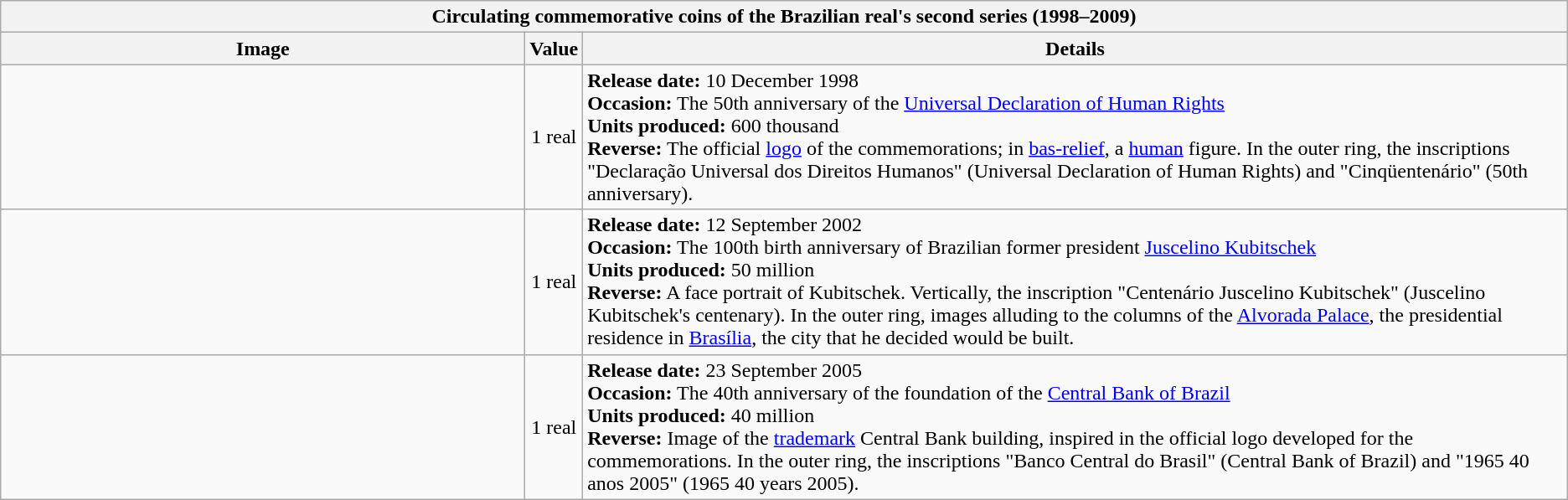<table border="1" class="wikitable mw-collapsible mw-collapsed">
<tr>
<th colspan="3">Circulating commemorative coins of the Brazilian real's second series (1998–2009)</th>
</tr>
<tr ---->
<th align="Center" width="410px">Image</th>
<th align="Center">Value</th>
<th align="Center">Details</th>
</tr>
<tr ---->
<td></td>
<td align="Center">1 real</td>
<td><strong>Release date:</strong> 10 December 1998<br><strong>Occasion:</strong> The 50th anniversary of the <a href='#'>Universal Declaration of Human Rights</a><br><strong>Units produced:</strong> 600 thousand<br><strong>Reverse:</strong> The official <a href='#'>logo</a> of the commemorations; in <a href='#'>bas-relief</a>, a <a href='#'>human</a> figure. In the outer ring, the inscriptions "Declaração Universal dos Direitos Humanos" (Universal Declaration of Human Rights) and "Cinqüentenário" (50th anniversary).</td>
</tr>
<tr ---->
<td></td>
<td align="Center">1 real</td>
<td><strong>Release date:</strong> 12 September 2002<br><strong>Occasion:</strong> The 100th birth anniversary of Brazilian former president <a href='#'>Juscelino Kubitschek</a><br><strong>Units produced:</strong> 50 million<br><strong>Reverse:</strong> A face portrait of Kubitschek. Vertically, the inscription "Centenário Juscelino Kubitschek" (Juscelino Kubitschek's centenary). In the outer ring, images alluding to the columns of the <a href='#'>Alvorada Palace</a>, the presidential residence in <a href='#'>Brasília</a>, the city that he decided would be built.</td>
</tr>
<tr ---->
<td></td>
<td align="Center">1 real</td>
<td><strong>Release date:</strong> 23 September 2005<br><strong>Occasion:</strong> The 40th anniversary of the foundation of the <a href='#'>Central Bank of Brazil</a><br><strong>Units produced:</strong> 40 million<br><strong>Reverse:</strong> Image of the <a href='#'>trademark</a> Central Bank building, inspired in the official logo developed for the commemorations. In the outer ring, the inscriptions "Banco Central do Brasil" (Central Bank of Brazil) and "1965 40 anos 2005" (1965 40 years 2005).</td>
</tr>
</table>
